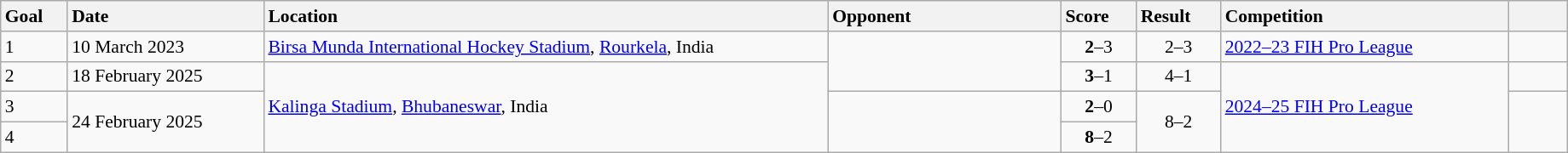<table class="wikitable sortable" style="font-size:90%" width=97%>
<tr>
<th style="width: 25px; text-align: left">Goal</th>
<th style="width: 100px; text-align: left">Date</th>
<th style="width: 300px; text-align: left">Location</th>
<th style="width: 120px; text-align: left">Opponent</th>
<th style="width: 30px; text-align: left">Score</th>
<th style="width: 30px; text-align: left">Result</th>
<th style="width: 150px; text-align: left">Competition</th>
<th style="width: 25px; text-align: left"></th>
</tr>
<tr>
<td>1</td>
<td>10 March 2023</td>
<td><a href='#'>Birsa Munda International Hockey Stadium</a>, <a href='#'>Rourkela</a>, India</td>
<td rowspan=2></td>
<td align="center"><strong>2</strong>–3</td>
<td align="center">2–3</td>
<td><a href='#'>2022–23 FIH Pro League</a></td>
<td></td>
</tr>
<tr>
<td>2</td>
<td>18 February 2025</td>
<td rowspan=3><a href='#'>Kalinga Stadium</a>, <a href='#'>Bhubaneswar</a>, India</td>
<td align="center"><strong>3</strong>–1</td>
<td align="center">4–1</td>
<td rowspan=3><a href='#'>2024–25 FIH Pro League</a></td>
<td></td>
</tr>
<tr>
<td>3</td>
<td rowspan=2>24 February 2025</td>
<td rowspan=2></td>
<td align="center"><strong>2</strong>–0</td>
<td rowspan=2; align="center">8–2</td>
<td rowspan=2></td>
</tr>
<tr>
<td>4</td>
<td align="center"><strong>8</strong>–2</td>
</tr>
</table>
